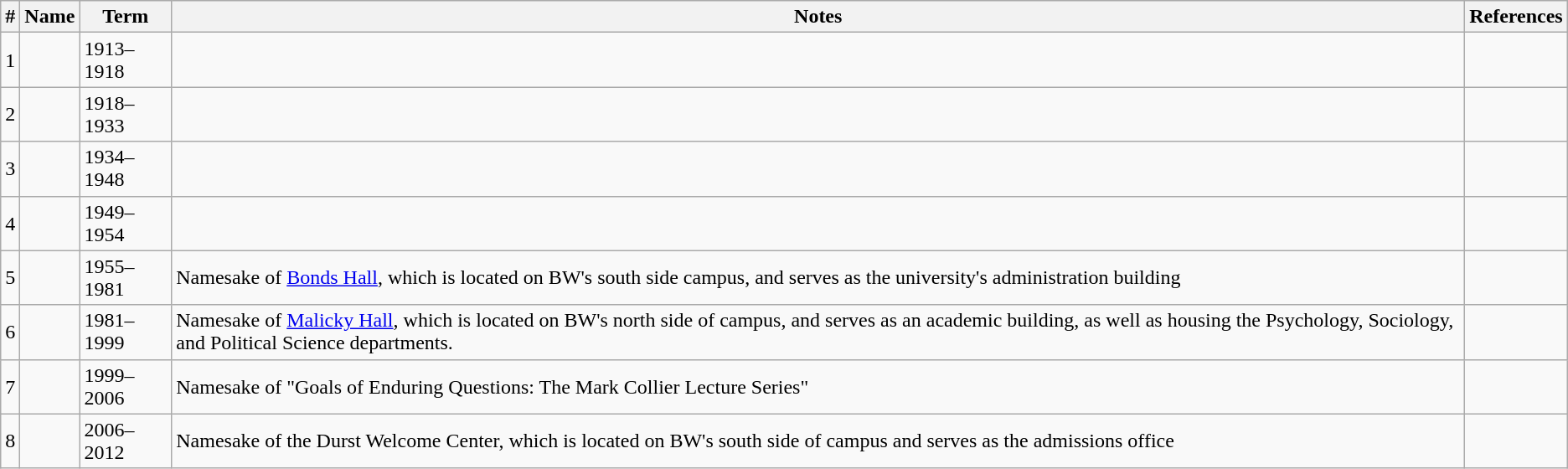<table class="wikitable sortable" border="1">
<tr>
<th>#</th>
<th>Name</th>
<th>Term</th>
<th>Notes</th>
<th class="unsortable">References</th>
</tr>
<tr>
<td>1</td>
<td></td>
<td> 1913–1918</td>
<td></td>
<td align="center"></td>
</tr>
<tr>
<td>2</td>
<td></td>
<td> 1918–1933</td>
<td></td>
<td align="center"></td>
</tr>
<tr>
<td>3</td>
<td></td>
<td> 1934–1948</td>
<td></td>
<td align="center"></td>
</tr>
<tr>
<td>4</td>
<td></td>
<td> 1949–1954</td>
<td></td>
<td align="center"></td>
</tr>
<tr>
<td>5</td>
<td></td>
<td> 1955–1981</td>
<td>Namesake of <a href='#'>Bonds Hall</a>, which is located on BW's south side campus, and serves as the university's administration building</td>
<td align="center"></td>
</tr>
<tr>
<td>6</td>
<td></td>
<td> 1981–1999</td>
<td>Namesake of <a href='#'>Malicky Hall</a>, which is located on BW's north side of campus, and serves as an academic building, as well as housing the Psychology, Sociology, and Political Science departments.</td>
<td align="center"></td>
</tr>
<tr>
<td>7</td>
<td></td>
<td> 1999–2006</td>
<td>Namesake of "Goals of Enduring Questions: The Mark Collier Lecture Series"</td>
<td align="center"></td>
</tr>
<tr>
<td>8</td>
<td></td>
<td> 2006–2012</td>
<td>Namesake of the Durst Welcome Center, which is located on BW's south side of campus and serves as the admissions office</td>
<td align="center"></td>
</tr>
</table>
